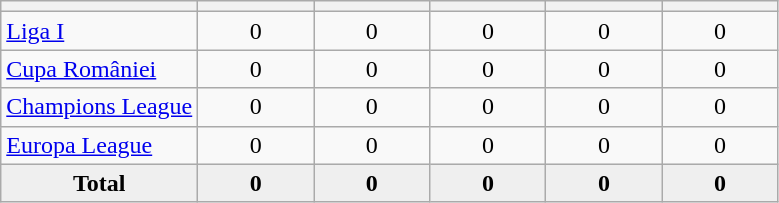<table class="wikitable" style="text-align: center;">
<tr>
<th></th>
<th style="width:70px;"></th>
<th style="width:70px;"></th>
<th style="width:70px;"></th>
<th style="width:70px;"></th>
<th style="width:70px;"></th>
</tr>
<tr>
<td align=left><a href='#'>Liga I</a></td>
<td>0</td>
<td>0</td>
<td>0</td>
<td>0</td>
<td>0</td>
</tr>
<tr>
<td align=left><a href='#'>Cupa României</a></td>
<td>0</td>
<td>0</td>
<td>0</td>
<td>0</td>
<td>0</td>
</tr>
<tr>
<td align=left><a href='#'>Champions League</a></td>
<td>0</td>
<td>0</td>
<td>0</td>
<td>0</td>
<td>0</td>
</tr>
<tr>
<td align=left><a href='#'>Europa League</a></td>
<td>0</td>
<td>0</td>
<td>0</td>
<td>0</td>
<td>0</td>
</tr>
<tr bgcolor="#EFEFEF">
<td><strong>Total</strong></td>
<td><strong>0</strong></td>
<td><strong>0</strong></td>
<td><strong>0</strong></td>
<td><strong>0</strong></td>
<td><strong>0</strong></td>
</tr>
</table>
